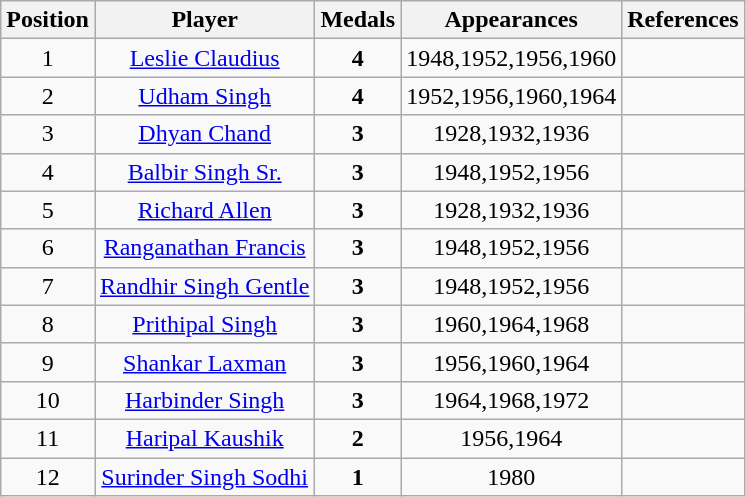<table class="wikitable" style="text-align: center">
<tr>
<th>Position</th>
<th>Player</th>
<th>Medals</th>
<th>Appearances</th>
<th>References</th>
</tr>
<tr>
<td>1</td>
<td><a href='#'>Leslie Claudius</a></td>
<td><strong>4</strong></td>
<td>1948,1952,1956,1960</td>
<td></td>
</tr>
<tr>
<td>2</td>
<td><a href='#'>Udham Singh</a></td>
<td><strong>4</strong></td>
<td>1952,1956,1960,1964</td>
<td></td>
</tr>
<tr>
<td>3</td>
<td><a href='#'>Dhyan Chand</a></td>
<td><strong>3</strong></td>
<td>1928,1932,1936</td>
<td></td>
</tr>
<tr>
<td>4</td>
<td><a href='#'>Balbir Singh Sr.</a></td>
<td><strong>3</strong></td>
<td>1948,1952,1956</td>
<td></td>
</tr>
<tr>
<td>5</td>
<td><a href='#'>Richard Allen</a></td>
<td><strong>3</strong></td>
<td>1928,1932,1936</td>
<td></td>
</tr>
<tr>
<td>6</td>
<td><a href='#'>Ranganathan Francis</a></td>
<td><strong>3</strong></td>
<td>1948,1952,1956</td>
<td></td>
</tr>
<tr>
<td>7</td>
<td><a href='#'>Randhir Singh Gentle</a></td>
<td><strong>3</strong></td>
<td>1948,1952,1956</td>
<td></td>
</tr>
<tr>
<td>8</td>
<td><a href='#'>Prithipal Singh</a></td>
<td><strong>3</strong></td>
<td>1960,1964,1968</td>
<td></td>
</tr>
<tr>
<td>9</td>
<td><a href='#'>Shankar Laxman</a></td>
<td><strong>3</strong></td>
<td>1956,1960,1964</td>
<td></td>
</tr>
<tr>
<td>10</td>
<td><a href='#'>Harbinder Singh</a></td>
<td><strong>3</strong></td>
<td>1964,1968,1972</td>
<td></td>
</tr>
<tr>
<td>11</td>
<td><a href='#'>Haripal Kaushik</a></td>
<td><strong>2</strong></td>
<td>1956,1964</td>
<td></td>
</tr>
<tr>
<td>12</td>
<td><a href='#'>Surinder Singh Sodhi</a></td>
<td><strong>1</strong></td>
<td>1980</td>
<td></td>
</tr>
</table>
